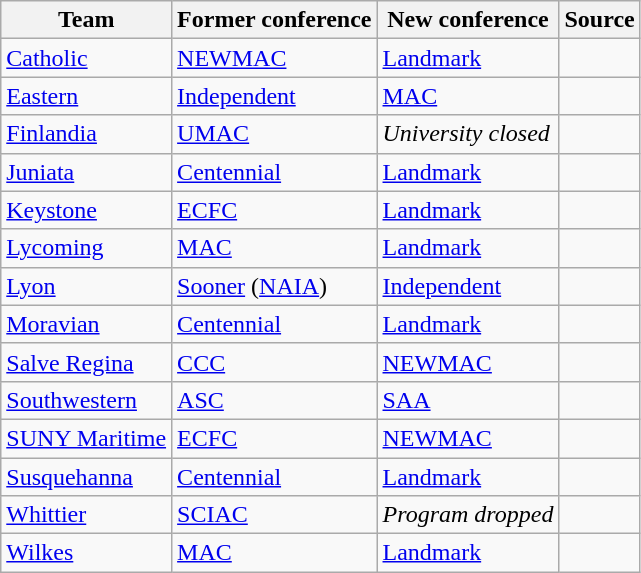<table class="wikitable sortable">
<tr>
<th>Team</th>
<th>Former conference</th>
<th>New conference</th>
<th>Source</th>
</tr>
<tr>
<td><a href='#'>Catholic</a></td>
<td><a href='#'>NEWMAC</a></td>
<td><a href='#'>Landmark</a></td>
<td></td>
</tr>
<tr>
<td><a href='#'>Eastern</a></td>
<td><a href='#'>Independent</a></td>
<td><a href='#'>MAC</a></td>
<td></td>
</tr>
<tr>
<td><a href='#'>Finlandia</a></td>
<td><a href='#'>UMAC</a></td>
<td><em>University closed</em></td>
<td></td>
</tr>
<tr>
<td><a href='#'>Juniata</a></td>
<td><a href='#'>Centennial</a></td>
<td><a href='#'>Landmark</a></td>
<td></td>
</tr>
<tr>
<td><a href='#'>Keystone</a></td>
<td><a href='#'>ECFC</a></td>
<td><a href='#'>Landmark</a></td>
<td></td>
</tr>
<tr>
<td><a href='#'>Lycoming</a></td>
<td><a href='#'>MAC</a></td>
<td><a href='#'>Landmark</a></td>
<td></td>
</tr>
<tr>
<td><a href='#'>Lyon</a></td>
<td><a href='#'>Sooner</a> (<a href='#'>NAIA</a>)</td>
<td><a href='#'>Independent</a></td>
<td></td>
</tr>
<tr>
<td><a href='#'>Moravian</a></td>
<td><a href='#'>Centennial</a></td>
<td><a href='#'>Landmark</a></td>
<td></td>
</tr>
<tr>
<td><a href='#'>Salve Regina</a></td>
<td><a href='#'>CCC</a></td>
<td><a href='#'>NEWMAC</a></td>
<td></td>
</tr>
<tr>
<td><a href='#'>Southwestern</a></td>
<td><a href='#'>ASC</a></td>
<td><a href='#'>SAA</a></td>
<td></td>
</tr>
<tr>
<td><a href='#'>SUNY Maritime</a></td>
<td><a href='#'>ECFC</a></td>
<td><a href='#'>NEWMAC</a></td>
<td></td>
</tr>
<tr>
<td><a href='#'>Susquehanna</a></td>
<td><a href='#'>Centennial</a></td>
<td><a href='#'>Landmark</a></td>
<td></td>
</tr>
<tr>
<td><a href='#'>Whittier</a></td>
<td><a href='#'>SCIAC</a></td>
<td><em>Program dropped</em></td>
<td></td>
</tr>
<tr>
<td><a href='#'>Wilkes</a></td>
<td><a href='#'>MAC</a></td>
<td><a href='#'>Landmark</a></td>
<td></td>
</tr>
</table>
